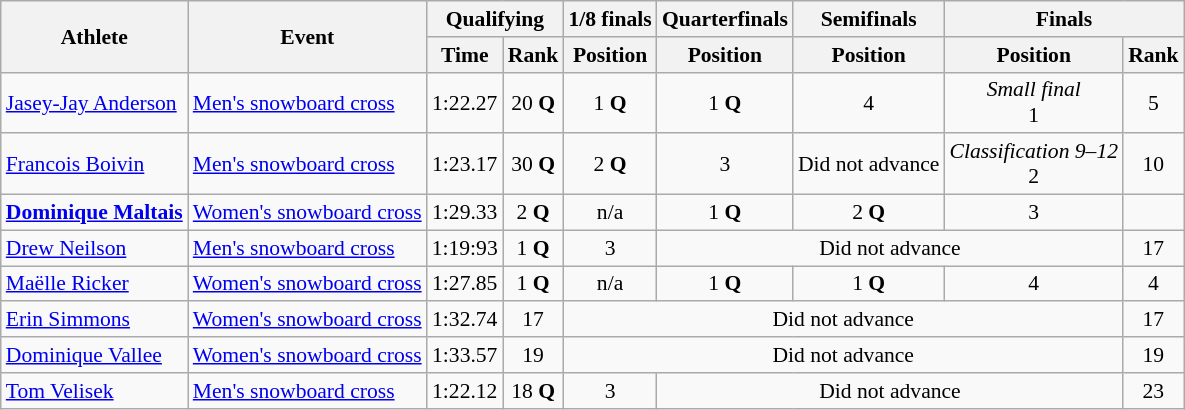<table class="wikitable" style="font-size:90%">
<tr>
<th rowspan="2">Athlete</th>
<th rowspan="2">Event</th>
<th colspan="2">Qualifying</th>
<th>1/8 finals</th>
<th>Quarterfinals</th>
<th>Semifinals</th>
<th colspan=2>Finals</th>
</tr>
<tr>
<th>Time</th>
<th>Rank</th>
<th>Position</th>
<th>Position</th>
<th>Position</th>
<th>Position</th>
<th>Rank</th>
</tr>
<tr>
<td><a href='#'>Jasey-Jay Anderson</a></td>
<td><a href='#'>Men's snowboard cross</a></td>
<td style="text-align:center;">1:22.27</td>
<td style="text-align:center;">20 <strong>Q</strong></td>
<td style="text-align:center;">1 <strong>Q</strong></td>
<td style="text-align:center;">1 <strong>Q</strong></td>
<td style="text-align:center;">4</td>
<td style="text-align:center;"><em>Small final</em><br> 1</td>
<td style="text-align:center;">5</td>
</tr>
<tr>
<td><a href='#'>Francois Boivin</a></td>
<td><a href='#'>Men's snowboard cross</a></td>
<td style="text-align:center;">1:23.17</td>
<td style="text-align:center;">30 <strong>Q</strong></td>
<td style="text-align:center;">2 <strong>Q</strong></td>
<td style="text-align:center;">3</td>
<td style="text-align:center;">Did not advance</td>
<td style="text-align:center;"><em>Classification 9–12</em><br> 2</td>
<td style="text-align:center;">10</td>
</tr>
<tr>
<td><strong><a href='#'>Dominique Maltais</a></strong></td>
<td><a href='#'>Women's snowboard cross</a></td>
<td style="text-align:center;">1:29.33</td>
<td style="text-align:center;">2 <strong>Q</strong></td>
<td style="text-align:center;">n/a</td>
<td style="text-align:center;">1 <strong>Q</strong></td>
<td style="text-align:center;">2 <strong>Q</strong></td>
<td style="text-align:center;">3</td>
<td style="text-align:center;"></td>
</tr>
<tr>
<td><a href='#'>Drew Neilson</a></td>
<td><a href='#'>Men's snowboard cross</a></td>
<td style="text-align:center;">1:19:93</td>
<td style="text-align:center;">1 <strong>Q</strong></td>
<td style="text-align:center;">3</td>
<td colspan="3" style="text-align:center;">Did not advance</td>
<td style="text-align:center;">17</td>
</tr>
<tr>
<td><a href='#'>Maëlle Ricker</a></td>
<td><a href='#'>Women's snowboard cross</a></td>
<td style="text-align:center;">1:27.85</td>
<td style="text-align:center;">1 <strong>Q</strong></td>
<td style="text-align:center;">n/a</td>
<td style="text-align:center;">1 <strong>Q</strong></td>
<td style="text-align:center;">1 <strong>Q</strong></td>
<td style="text-align:center;">4</td>
<td style="text-align:center;">4</td>
</tr>
<tr>
<td><a href='#'>Erin Simmons</a></td>
<td><a href='#'>Women's snowboard cross</a></td>
<td style="text-align:center;">1:32.74</td>
<td style="text-align:center;">17</td>
<td colspan="4" style="text-align:center;">Did not advance</td>
<td style="text-align:center;">17</td>
</tr>
<tr>
<td><a href='#'>Dominique Vallee</a></td>
<td><a href='#'>Women's snowboard cross</a></td>
<td style="text-align:center;">1:33.57</td>
<td style="text-align:center;">19</td>
<td colspan="4" style="text-align:center;">Did not advance</td>
<td style="text-align:center;">19</td>
</tr>
<tr>
<td><a href='#'>Tom Velisek</a></td>
<td><a href='#'>Men's snowboard cross</a></td>
<td style="text-align:center;">1:22.12</td>
<td style="text-align:center;">18 <strong>Q</strong></td>
<td style="text-align:center;">3</td>
<td colspan="3" style="text-align:center;">Did not advance</td>
<td style="text-align:center;">23</td>
</tr>
</table>
